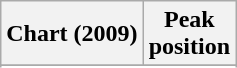<table class="wikitable sortable">
<tr>
<th>Chart (2009)</th>
<th>Peak<br>position</th>
</tr>
<tr>
</tr>
<tr>
</tr>
<tr>
</tr>
</table>
